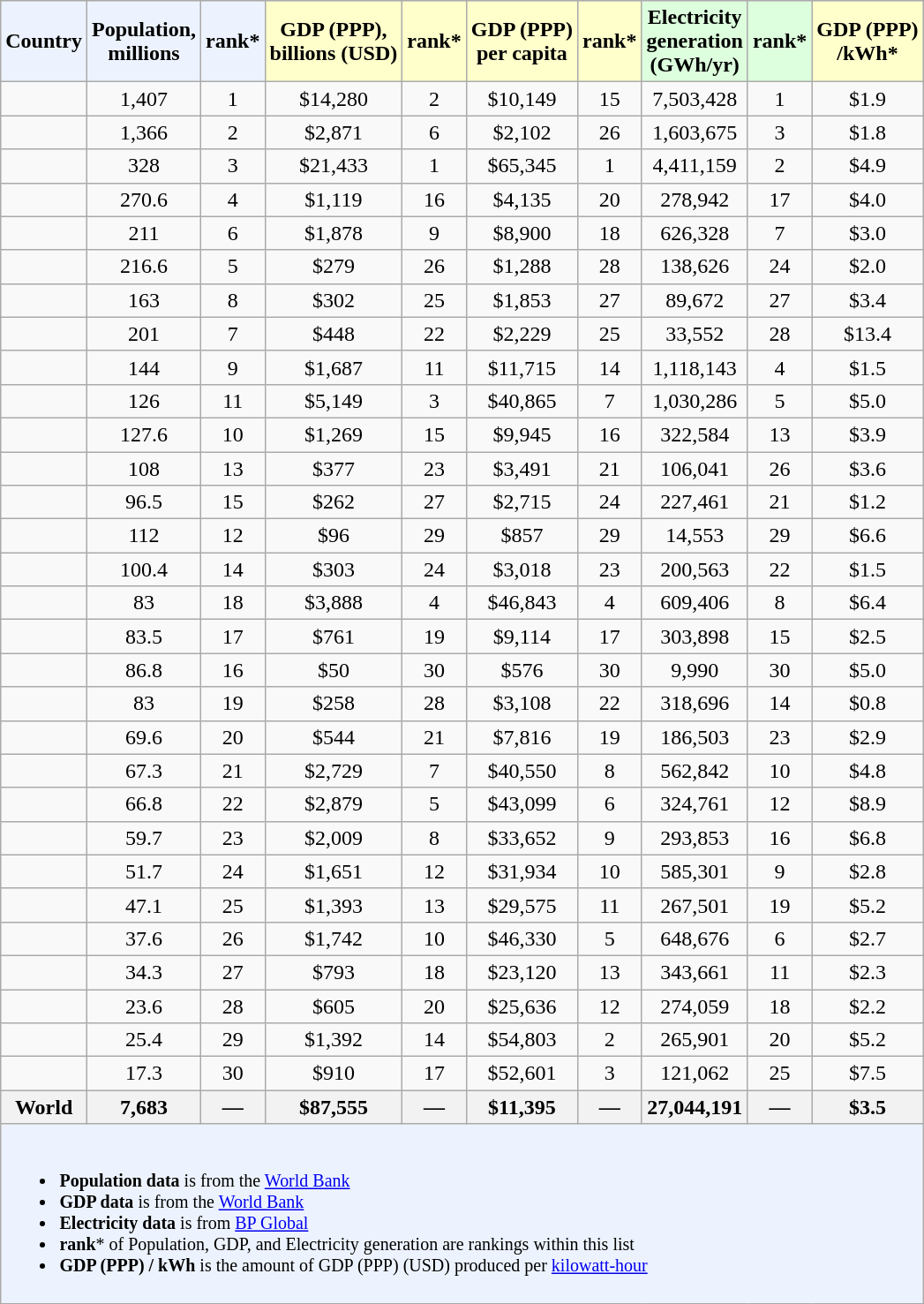<table class="wikitable sortable" style="text-align: center;">
<tr bgcolor="#ececec">
<th style="background-color: #edf3fe">Country</th>
<th style="background-color: #edf3fe">Population, <br>millions</th>
<th style="background-color: #edf3fe" data-sort-type="number">rank*</th>
<th style="background-color: #ffc;">GDP (PPP),<br>billions (USD)</th>
<th style="background-color: #ffc;" data-sort-type="number">rank*</th>
<th style="background-color: #ffc;">GDP (PPP) <br>per capita</th>
<th style="background-color: #ffc;" data-sort-type="number">rank*</th>
<th style="background-color: #dfd;">Electricity <br>generation <br>(GWh/yr)</th>
<th style="background-color: #dfd;" data-sort-type="number">rank*</th>
<th style="background-color: #ffc;">GDP (PPP) <br>/kWh*</th>
</tr>
<tr>
<td align=left></td>
<td>1,407</td>
<td>1</td>
<td>$14,280</td>
<td>2</td>
<td>$10,149</td>
<td>15</td>
<td>7,503,428</td>
<td>1</td>
<td>$1.9</td>
</tr>
<tr>
<td align=left></td>
<td>1,366</td>
<td>2</td>
<td>$2,871</td>
<td>6</td>
<td>$2,102</td>
<td>26</td>
<td>1,603,675</td>
<td>3</td>
<td>$1.8</td>
</tr>
<tr>
<td align=left></td>
<td>328</td>
<td>3</td>
<td>$21,433</td>
<td>1</td>
<td>$65,345</td>
<td>1</td>
<td>4,411,159</td>
<td>2</td>
<td>$4.9</td>
</tr>
<tr>
<td align=left></td>
<td>270.6</td>
<td>4</td>
<td>$1,119</td>
<td>16</td>
<td>$4,135</td>
<td>20</td>
<td>278,942</td>
<td>17</td>
<td>$4.0</td>
</tr>
<tr>
<td align=left></td>
<td>211</td>
<td>6</td>
<td>$1,878</td>
<td>9</td>
<td>$8,900</td>
<td>18</td>
<td>626,328</td>
<td>7</td>
<td>$3.0</td>
</tr>
<tr>
<td align=left></td>
<td>216.6</td>
<td>5</td>
<td>$279</td>
<td>26</td>
<td>$1,288</td>
<td>28</td>
<td>138,626</td>
<td>24</td>
<td>$2.0</td>
</tr>
<tr>
<td align=left></td>
<td>163</td>
<td>8</td>
<td>$302</td>
<td>25</td>
<td>$1,853</td>
<td>27</td>
<td>89,672</td>
<td>27</td>
<td>$3.4</td>
</tr>
<tr>
<td align=left></td>
<td>201</td>
<td>7</td>
<td>$448</td>
<td>22</td>
<td>$2,229</td>
<td>25</td>
<td>33,552</td>
<td>28</td>
<td>$13.4</td>
</tr>
<tr>
<td align=left></td>
<td>144</td>
<td>9</td>
<td>$1,687</td>
<td>11</td>
<td>$11,715</td>
<td>14</td>
<td>1,118,143</td>
<td>4</td>
<td>$1.5</td>
</tr>
<tr>
<td align=left></td>
<td>126</td>
<td>11</td>
<td>$5,149</td>
<td>3</td>
<td>$40,865</td>
<td>7</td>
<td>1,030,286</td>
<td>5</td>
<td>$5.0</td>
</tr>
<tr>
<td align=left></td>
<td>127.6</td>
<td>10</td>
<td>$1,269</td>
<td>15</td>
<td>$9,945</td>
<td>16</td>
<td>322,584</td>
<td>13</td>
<td>$3.9</td>
</tr>
<tr>
<td align=left></td>
<td>108</td>
<td>13</td>
<td>$377</td>
<td>23</td>
<td>$3,491</td>
<td>21</td>
<td>106,041</td>
<td>26</td>
<td>$3.6</td>
</tr>
<tr>
<td align=left></td>
<td>96.5</td>
<td>15</td>
<td>$262</td>
<td>27</td>
<td>$2,715</td>
<td>24</td>
<td>227,461</td>
<td>21</td>
<td>$1.2</td>
</tr>
<tr>
<td align=left></td>
<td>112</td>
<td>12</td>
<td>$96</td>
<td>29</td>
<td>$857</td>
<td>29</td>
<td>14,553</td>
<td>29</td>
<td>$6.6</td>
</tr>
<tr>
<td align=left></td>
<td>100.4</td>
<td>14</td>
<td>$303</td>
<td>24</td>
<td>$3,018</td>
<td>23</td>
<td>200,563</td>
<td>22</td>
<td>$1.5</td>
</tr>
<tr>
<td align=left></td>
<td>83</td>
<td>18</td>
<td>$3,888</td>
<td>4</td>
<td>$46,843</td>
<td>4</td>
<td>609,406</td>
<td>8</td>
<td>$6.4</td>
</tr>
<tr>
<td align=left></td>
<td>83.5</td>
<td>17</td>
<td>$761</td>
<td>19</td>
<td>$9,114</td>
<td>17</td>
<td>303,898</td>
<td>15</td>
<td>$2.5</td>
</tr>
<tr>
<td align=left></td>
<td>86.8</td>
<td>16</td>
<td>$50</td>
<td>30</td>
<td>$576</td>
<td>30</td>
<td>9,990</td>
<td>30</td>
<td>$5.0</td>
</tr>
<tr>
<td align=left></td>
<td>83</td>
<td>19</td>
<td>$258</td>
<td>28</td>
<td>$3,108</td>
<td>22</td>
<td>318,696</td>
<td>14</td>
<td>$0.8</td>
</tr>
<tr>
<td align=left></td>
<td>69.6</td>
<td>20</td>
<td>$544</td>
<td>21</td>
<td>$7,816</td>
<td>19</td>
<td>186,503</td>
<td>23</td>
<td>$2.9</td>
</tr>
<tr>
<td align=left></td>
<td>67.3</td>
<td>21</td>
<td>$2,729</td>
<td>7</td>
<td>$40,550</td>
<td>8</td>
<td>562,842</td>
<td>10</td>
<td>$4.8</td>
</tr>
<tr>
<td align=left></td>
<td>66.8</td>
<td>22</td>
<td>$2,879</td>
<td>5</td>
<td>$43,099</td>
<td>6</td>
<td>324,761</td>
<td>12</td>
<td>$8.9</td>
</tr>
<tr>
<td align=left></td>
<td>59.7</td>
<td>23</td>
<td>$2,009</td>
<td>8</td>
<td>$33,652</td>
<td>9</td>
<td>293,853</td>
<td>16</td>
<td>$6.8</td>
</tr>
<tr>
<td align=left></td>
<td>51.7</td>
<td>24</td>
<td>$1,651</td>
<td>12</td>
<td>$31,934</td>
<td>10</td>
<td>585,301</td>
<td>9</td>
<td>$2.8</td>
</tr>
<tr>
<td align=left></td>
<td>47.1</td>
<td>25</td>
<td>$1,393</td>
<td>13</td>
<td>$29,575</td>
<td>11</td>
<td>267,501</td>
<td>19</td>
<td>$5.2</td>
</tr>
<tr>
<td align=left></td>
<td>37.6</td>
<td>26</td>
<td>$1,742</td>
<td>10</td>
<td>$46,330</td>
<td>5</td>
<td>648,676</td>
<td>6</td>
<td>$2.7</td>
</tr>
<tr>
<td align=left></td>
<td>34.3</td>
<td>27</td>
<td>$793</td>
<td>18</td>
<td>$23,120</td>
<td>13</td>
<td>343,661</td>
<td>11</td>
<td>$2.3</td>
</tr>
<tr>
<td align=left></td>
<td>23.6</td>
<td>28</td>
<td>$605</td>
<td>20</td>
<td>$25,636</td>
<td>12</td>
<td>274,059</td>
<td>18</td>
<td>$2.2</td>
</tr>
<tr>
<td align=left></td>
<td>25.4</td>
<td>29</td>
<td>$1,392</td>
<td>14</td>
<td>$54,803</td>
<td>2</td>
<td>265,901</td>
<td>20</td>
<td>$5.2</td>
</tr>
<tr>
<td align=left></td>
<td>17.3</td>
<td>30</td>
<td>$910</td>
<td>17</td>
<td>$52,601</td>
<td>3</td>
<td>121,062</td>
<td>25</td>
<td>$7.5</td>
</tr>
<tr>
<th>World</th>
<th>7,683</th>
<th>—</th>
<th>$87,555</th>
<th>—</th>
<th>$11,395</th>
<th>—</th>
<th>27,044,191</th>
<th>—</th>
<th>$3.5</th>
</tr>
<tr>
<th colspan="10" style="font-size: smaller; font-weight: normal; text-align: left; padding: 6px 4px; background-color: #edf3fe;"><br><ul><li><strong>Population data</strong> is from the <a href='#'>World Bank</a></li><li><strong>GDP data</strong> is from the <a href='#'>World Bank</a></li><li><strong>Electricity data</strong> is from <a href='#'>BP Global</a></li><li><strong>rank</strong>* of Population, GDP, and Electricity generation are rankings within this list</li><li><strong>GDP (PPP) / kWh</strong> is the amount of GDP (PPP) (USD) produced per <a href='#'>kilowatt-hour</a></li></ul></th>
</tr>
</table>
